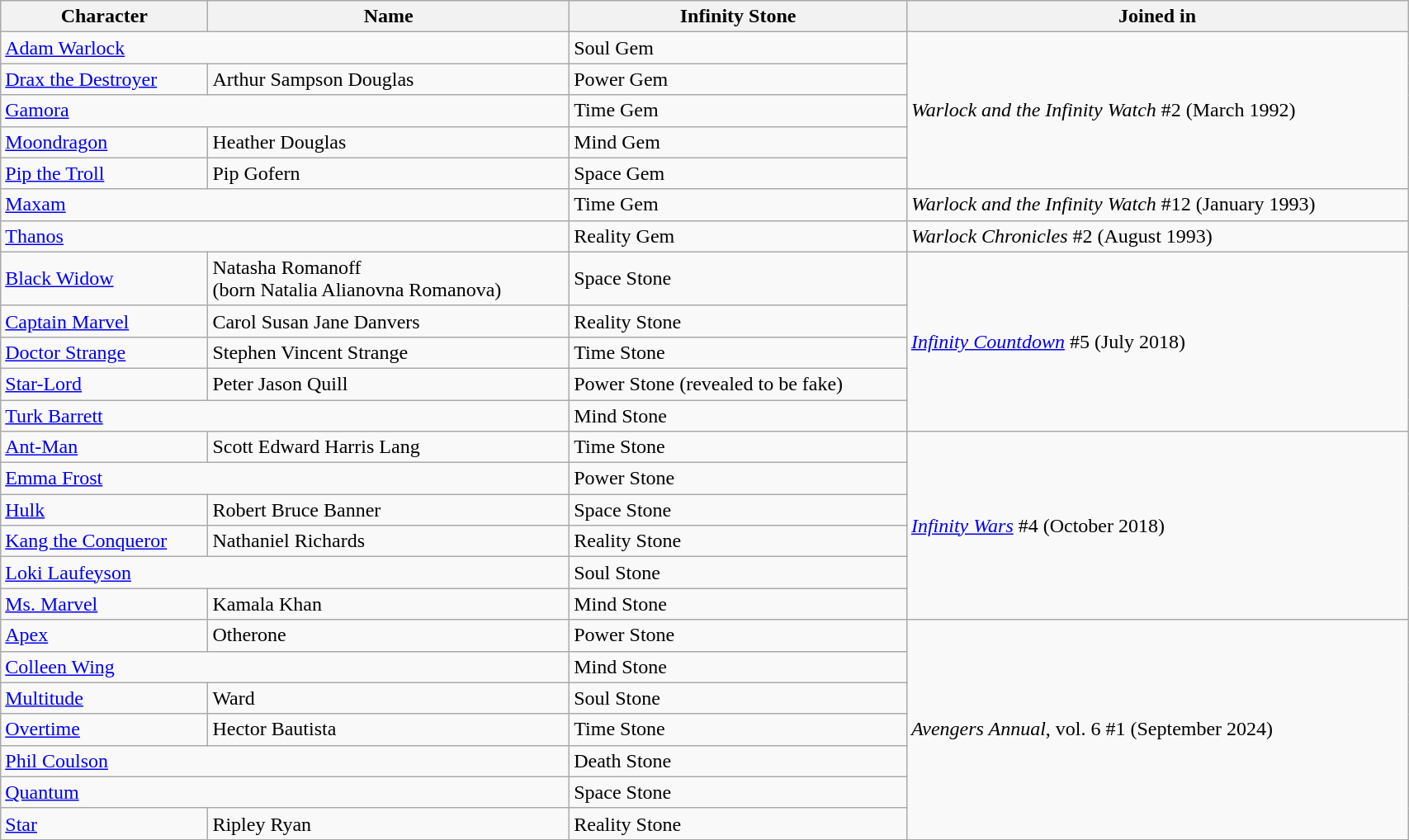<table class="wikitable sortable" style="width:90%;">
<tr>
<th>Character</th>
<th>Name</th>
<th>Infinity Stone</th>
<th>Joined in</th>
</tr>
<tr>
<td colspan=2><a href='#'>Adam Warlock</a></td>
<td>Soul Gem</td>
<td rowspan=5><em>Warlock and the Infinity Watch</em> #2 (March 1992)</td>
</tr>
<tr>
<td><a href='#'>Drax the Destroyer</a></td>
<td>Arthur Sampson Douglas</td>
<td>Power Gem</td>
</tr>
<tr>
<td colspan=2><a href='#'>Gamora</a></td>
<td>Time Gem</td>
</tr>
<tr>
<td><a href='#'>Moondragon</a></td>
<td>Heather Douglas</td>
<td>Mind Gem</td>
</tr>
<tr>
<td><a href='#'>Pip the Troll</a></td>
<td>Pip Gofern</td>
<td>Space Gem</td>
</tr>
<tr>
<td colspan=2><a href='#'>Maxam</a></td>
<td>Time Gem</td>
<td><em>Warlock and the Infinity Watch</em> #12 (January 1993)</td>
</tr>
<tr>
<td colspan=2><a href='#'>Thanos</a></td>
<td>Reality Gem</td>
<td><em>Warlock Chronicles</em> #2 (August 1993)</td>
</tr>
<tr>
<td><a href='#'>Black Widow</a></td>
<td>Natasha Romanoff<br>(born Natalia Alianovna Romanova)</td>
<td>Space Stone</td>
<td rowspan=5><em><a href='#'>Infinity Countdown</a></em> #5 (July 2018)</td>
</tr>
<tr>
<td><a href='#'>Captain Marvel</a></td>
<td>Carol Susan Jane Danvers</td>
<td>Reality Stone</td>
</tr>
<tr>
<td><a href='#'>Doctor Strange</a></td>
<td>Stephen Vincent Strange</td>
<td>Time Stone</td>
</tr>
<tr>
<td><a href='#'>Star-Lord</a></td>
<td>Peter Jason Quill</td>
<td>Power Stone (revealed to be fake)</td>
</tr>
<tr>
<td colspan=2><a href='#'>Turk Barrett</a></td>
<td>Mind Stone</td>
</tr>
<tr>
<td><a href='#'>Ant-Man</a></td>
<td>Scott Edward Harris Lang</td>
<td>Time Stone</td>
<td rowspan=6><em><a href='#'>Infinity Wars</a></em> #4 (October 2018)</td>
</tr>
<tr>
<td colspan=2><a href='#'>Emma Frost</a></td>
<td>Power Stone</td>
</tr>
<tr>
<td><a href='#'>Hulk</a></td>
<td>Robert Bruce Banner</td>
<td>Space Stone</td>
</tr>
<tr>
<td><a href='#'>Kang the Conqueror</a></td>
<td>Nathaniel Richards</td>
<td>Reality Stone</td>
</tr>
<tr>
<td colspan=2><a href='#'>Loki Laufeyson</a></td>
<td>Soul Stone</td>
</tr>
<tr>
<td><a href='#'>Ms. Marvel</a></td>
<td>Kamala Khan</td>
<td>Mind Stone</td>
</tr>
<tr>
<td><a href='#'>Apex</a></td>
<td>Otherone</td>
<td>Power Stone</td>
<td rowspan=7><em>Avengers Annual</em>, vol. 6 #1 (September 2024)</td>
</tr>
<tr>
<td colspan=2><a href='#'>Colleen Wing</a></td>
<td>Mind Stone</td>
</tr>
<tr>
<td><a href='#'>Multitude</a></td>
<td>Ward</td>
<td>Soul Stone</td>
</tr>
<tr>
<td><a href='#'>Overtime</a></td>
<td>Hector Bautista</td>
<td>Time Stone</td>
</tr>
<tr>
<td colspan=2><a href='#'>Phil Coulson</a></td>
<td>Death Stone</td>
</tr>
<tr>
<td colspan=2><a href='#'>Quantum</a></td>
<td>Space Stone</td>
</tr>
<tr>
<td><a href='#'>Star</a></td>
<td>Ripley Ryan</td>
<td>Reality Stone</td>
</tr>
</table>
